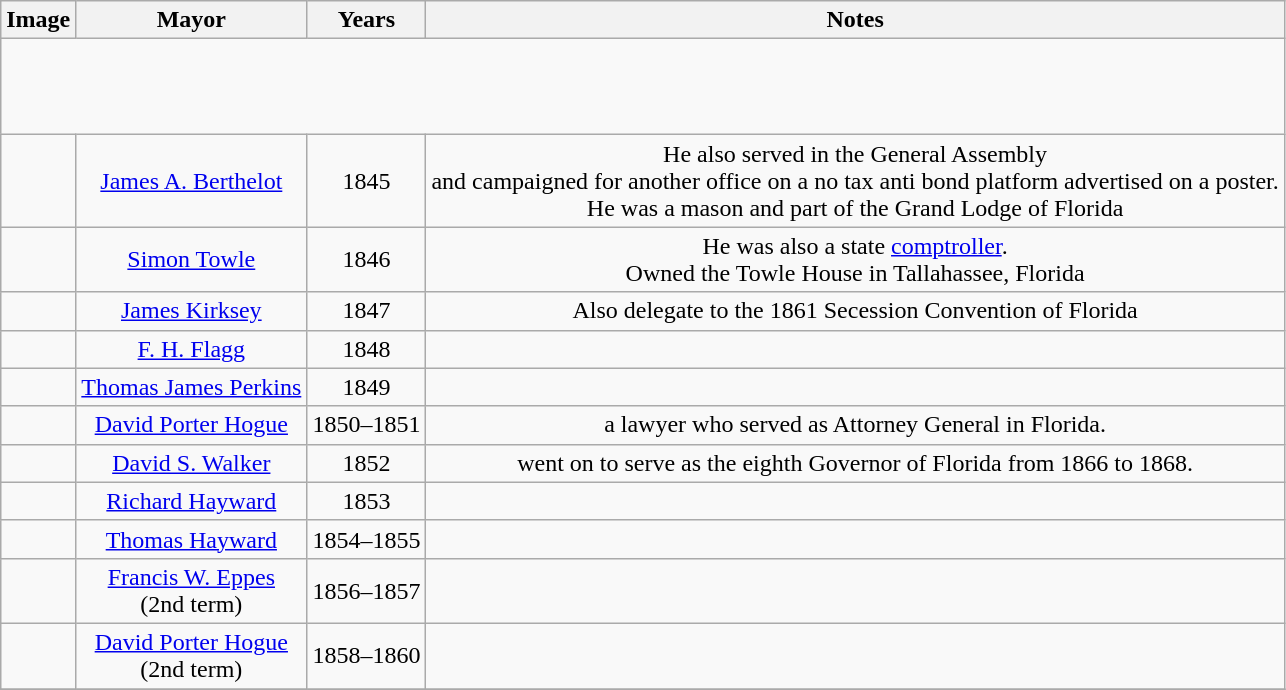<table class="wikitable" style="text-align:center">
<tr>
<th>Image</th>
<th>Mayor</th>
<th>Years</th>
<th>Notes</th>
</tr>
<tr style="height:4em">
</tr>
<tr>
<td></td>
<td><a href='#'>James A. Berthelot</a></td>
<td>1845</td>
<td>He also served in the General Assembly<br> and campaigned for another office on a no tax anti bond platform advertised on a poster.<br> He was a mason and part of the Grand Lodge of Florida</td>
</tr>
<tr>
<td></td>
<td><a href='#'>Simon Towle</a></td>
<td>1846</td>
<td>He was also a state <a href='#'>comptroller</a>.<br> Owned the Towle House in Tallahassee, Florida</td>
</tr>
<tr>
<td></td>
<td><a href='#'>James Kirksey</a></td>
<td>1847</td>
<td>Also delegate to the 1861 Secession Convention of Florida</td>
</tr>
<tr>
<td></td>
<td><a href='#'>F. H. Flagg</a></td>
<td>1848</td>
<td></td>
</tr>
<tr>
<td></td>
<td><a href='#'>Thomas James Perkins</a></td>
<td>1849</td>
<td></td>
</tr>
<tr>
<td></td>
<td><a href='#'>David Porter Hogue</a></td>
<td>1850–1851</td>
<td>a lawyer who served as Attorney General in Florida.</td>
</tr>
<tr>
<td></td>
<td><a href='#'>David S. Walker</a></td>
<td>1852</td>
<td>went on to serve as the eighth Governor of Florida from 1866 to 1868.</td>
</tr>
<tr>
<td></td>
<td><a href='#'>Richard Hayward</a></td>
<td>1853</td>
<td></td>
</tr>
<tr>
<td></td>
<td><a href='#'>Thomas Hayward</a></td>
<td>1854–1855</td>
<td></td>
</tr>
<tr>
<td></td>
<td><a href='#'>Francis W. Eppes</a><br> (2nd term)</td>
<td>1856–1857</td>
<td></td>
</tr>
<tr>
<td></td>
<td><a href='#'>David Porter Hogue</a><br> (2nd term)</td>
<td>1858–1860</td>
<td></td>
</tr>
<tr>
</tr>
</table>
